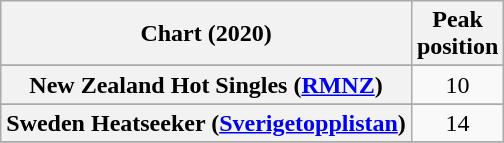<table class="wikitable sortable plainrowheaders" style="text-align:center">
<tr>
<th scope="col">Chart (2020)</th>
<th scope="col">Peak<br>position</th>
</tr>
<tr>
</tr>
<tr>
</tr>
<tr>
<th scope="row">New Zealand Hot Singles (<a href='#'>RMNZ</a>)</th>
<td>10</td>
</tr>
<tr>
</tr>
<tr>
<th scope="row">Sweden Heatseeker (<a href='#'>Sverigetopplistan</a>)</th>
<td>14</td>
</tr>
<tr>
</tr>
</table>
